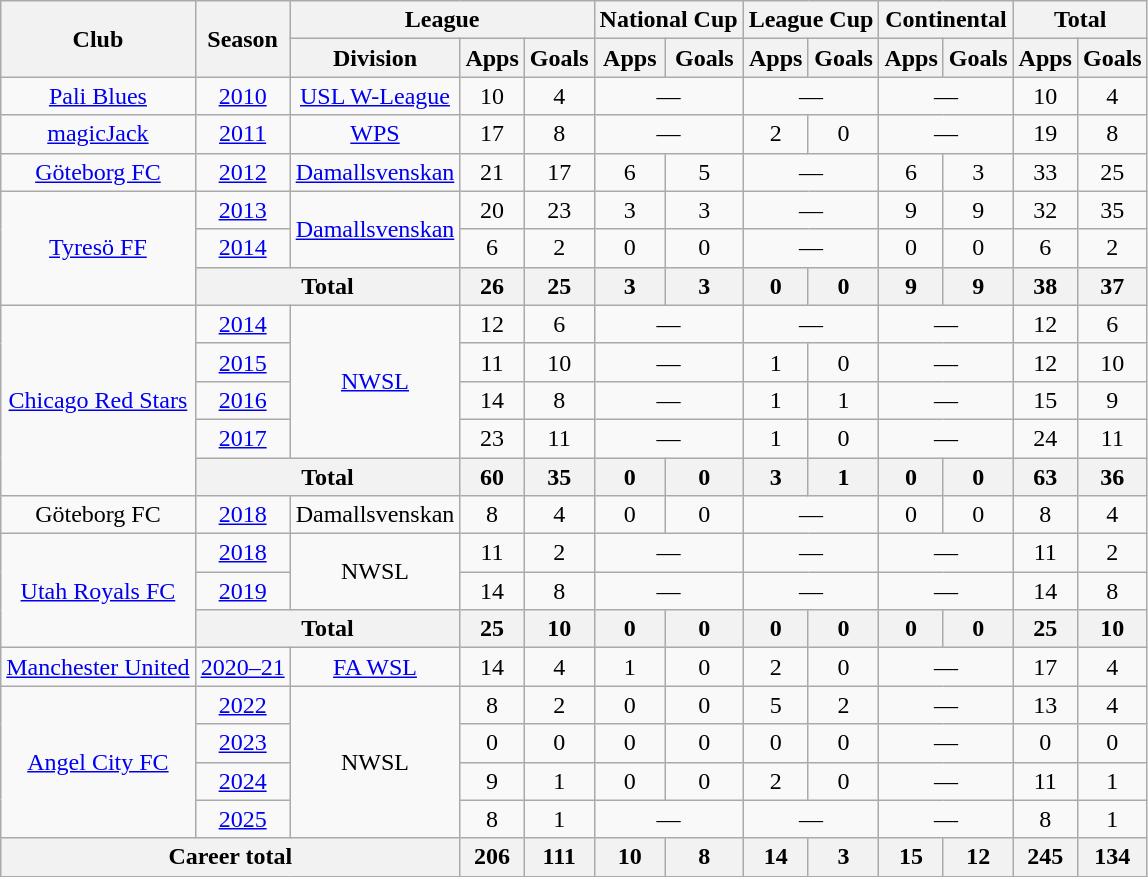<table class="wikitable" style="text-align:center">
<tr>
<th rowspan="2">Club</th>
<th rowspan="2">Season</th>
<th colspan="3">League</th>
<th colspan=2>National Cup</th>
<th colspan=2>League Cup</th>
<th colspan=2>Continental</th>
<th colspan=2>Total</th>
</tr>
<tr>
<th>Division</th>
<th>Apps</th>
<th>Goals</th>
<th>Apps</th>
<th>Goals</th>
<th>Apps</th>
<th>Goals</th>
<th>Apps</th>
<th>Goals</th>
<th>Apps</th>
<th>Goals</th>
</tr>
<tr>
<td><a href='#'>Pali Blues</a></td>
<td><a href='#'>2010</a></td>
<td><a href='#'>USL W-League</a></td>
<td>10</td>
<td>4</td>
<td colspan=2>—</td>
<td colspan=2>—</td>
<td colspan=2>—</td>
<td>10</td>
<td>4</td>
</tr>
<tr>
<td><a href='#'>magicJack</a></td>
<td><a href='#'>2011</a></td>
<td><a href='#'>WPS</a></td>
<td>17</td>
<td>8</td>
<td colspan=2>—</td>
<td>2</td>
<td>0</td>
<td colspan=2>—</td>
<td>19</td>
<td>8</td>
</tr>
<tr>
<td><a href='#'>Göteborg FC</a></td>
<td><a href='#'>2012</a></td>
<td><a href='#'>Damallsvenskan</a></td>
<td>21</td>
<td>17</td>
<td>6</td>
<td>5</td>
<td colspan=2>—</td>
<td>6</td>
<td>3</td>
<td>33</td>
<td>25</td>
</tr>
<tr>
<td rowspan=3><a href='#'>Tyresö FF</a></td>
<td><a href='#'>2013</a></td>
<td rowspan=2><a href='#'>Damallsvenskan</a></td>
<td>20</td>
<td>23</td>
<td>3</td>
<td>3</td>
<td colspan=2>—</td>
<td>9</td>
<td>9</td>
<td>32</td>
<td>35</td>
</tr>
<tr>
<td><a href='#'>2014</a></td>
<td>6</td>
<td>2</td>
<td>0</td>
<td>0</td>
<td colspan=2>—</td>
<td>0</td>
<td>0</td>
<td>6</td>
<td>2</td>
</tr>
<tr>
<th colspan=2>Total</th>
<th>26</th>
<th>25</th>
<th>3</th>
<th>3</th>
<th>0</th>
<th>0</th>
<th>9</th>
<th>9</th>
<th>38</th>
<th>37</th>
</tr>
<tr>
<td rowspan=5><a href='#'>Chicago Red Stars</a></td>
<td><a href='#'>2014</a></td>
<td rowspan=4><a href='#'>NWSL</a></td>
<td>12</td>
<td>6</td>
<td colspan=2>—</td>
<td colspan=2>—</td>
<td colspan=2>—</td>
<td>12</td>
<td>6</td>
</tr>
<tr>
<td><a href='#'>2015</a></td>
<td>11</td>
<td>10</td>
<td colspan=2>—</td>
<td>1</td>
<td>0</td>
<td colspan=2>—</td>
<td>12</td>
<td>10</td>
</tr>
<tr>
<td><a href='#'>2016</a></td>
<td>14</td>
<td>8</td>
<td colspan=2>—</td>
<td>1</td>
<td>1</td>
<td colspan=2>—</td>
<td>15</td>
<td>9</td>
</tr>
<tr>
<td><a href='#'>2017</a></td>
<td>23</td>
<td>11</td>
<td colspan=2>—</td>
<td>1</td>
<td>0</td>
<td colspan=2>—</td>
<td>24</td>
<td>11</td>
</tr>
<tr>
<th colspan=2>Total</th>
<th>60</th>
<th>35</th>
<th>0</th>
<th>0</th>
<th>3</th>
<th>1</th>
<th>0</th>
<th>0</th>
<th>63</th>
<th>36</th>
</tr>
<tr>
<td Kopparbergs/Göteborg FC>Göteborg FC</td>
<td><a href='#'>2018</a></td>
<td>Damallsvenskan</td>
<td>8</td>
<td>4</td>
<td>0</td>
<td>0</td>
<td colspan=2>—</td>
<td>0</td>
<td>0</td>
<td>8</td>
<td>4</td>
</tr>
<tr>
<td rowspan=3><a href='#'>Utah Royals FC</a></td>
<td><a href='#'>2018</a></td>
<td rowspan=2>NWSL</td>
<td>11</td>
<td>2</td>
<td colspan=2>—</td>
<td colspan=2>—</td>
<td colspan=2>—</td>
<td>11</td>
<td>2</td>
</tr>
<tr>
<td><a href='#'>2019</a></td>
<td>14</td>
<td>8</td>
<td colspan=2>—</td>
<td colspan=2>—</td>
<td colspan=2>—</td>
<td>14</td>
<td>8</td>
</tr>
<tr>
<th colspan="2">Total</th>
<th>25</th>
<th>10</th>
<th>0</th>
<th>0</th>
<th>0</th>
<th>0</th>
<th>0</th>
<th>0</th>
<th>25</th>
<th>10</th>
</tr>
<tr>
<td><a href='#'>Manchester United</a></td>
<td><a href='#'>2020–21</a></td>
<td><a href='#'>FA WSL</a></td>
<td>14</td>
<td>4</td>
<td>1</td>
<td>0</td>
<td>2</td>
<td>0</td>
<td colspan="2">—</td>
<td>17</td>
<td>4</td>
</tr>
<tr>
<td rowspan="4"><a href='#'>Angel City FC</a></td>
<td><a href='#'>2022</a></td>
<td rowspan="4">NWSL</td>
<td>8</td>
<td>2</td>
<td>0</td>
<td>0</td>
<td>5</td>
<td>2</td>
<td colspan="2">—</td>
<td>13</td>
<td>4</td>
</tr>
<tr>
<td><a href='#'>2023</a></td>
<td>0</td>
<td>0</td>
<td>0</td>
<td>0</td>
<td>0</td>
<td>0</td>
<td colspan="2">—</td>
<td>0</td>
<td>0</td>
</tr>
<tr>
<td><a href='#'>2024</a></td>
<td>9</td>
<td>1</td>
<td>0</td>
<td>0</td>
<td>2</td>
<td>0</td>
<td colspan="2">—</td>
<td>11</td>
<td>1</td>
</tr>
<tr>
<td><a href='#'>2025</a></td>
<td>8</td>
<td>1</td>
<td colspan="2">—</td>
<td colspan="2">—</td>
<td colspan="2">—</td>
<td>8</td>
<td>1</td>
</tr>
<tr>
<th colspan="3">Career total</th>
<th>206</th>
<th>111</th>
<th>10</th>
<th>8</th>
<th>14</th>
<th>3</th>
<th>15</th>
<th>12</th>
<th>245</th>
<th>134</th>
</tr>
</table>
